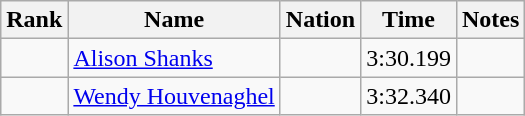<table class="wikitable sortable" style="text-align:center">
<tr>
<th>Rank</th>
<th>Name</th>
<th>Nation</th>
<th>Time</th>
<th>Notes</th>
</tr>
<tr>
<td></td>
<td align=left><a href='#'>Alison Shanks</a></td>
<td align=left></td>
<td>3:30.199</td>
<td></td>
</tr>
<tr>
<td></td>
<td align=left><a href='#'>Wendy Houvenaghel</a></td>
<td align=left></td>
<td>3:32.340</td>
<td></td>
</tr>
</table>
